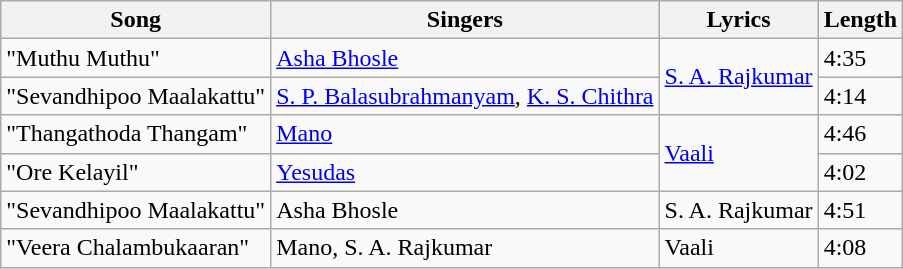<table class="wikitable">
<tr>
<th>Song</th>
<th>Singers</th>
<th>Lyrics</th>
<th>Length</th>
</tr>
<tr>
<td>"Muthu Muthu"</td>
<td><a href='#'>Asha Bhosle</a></td>
<td rowspan=2><a href='#'>S. A. Rajkumar</a></td>
<td>4:35</td>
</tr>
<tr>
<td>"Sevandhipoo Maalakattu"</td>
<td><a href='#'>S. P. Balasubrahmanyam</a>, <a href='#'>K. S. Chithra</a></td>
<td>4:14</td>
</tr>
<tr>
<td>"Thangathoda Thangam"</td>
<td><a href='#'>Mano</a></td>
<td rowspan=2><a href='#'>Vaali</a></td>
<td>4:46</td>
</tr>
<tr>
<td>"Ore Kelayil"</td>
<td><a href='#'>Yesudas</a></td>
<td>4:02</td>
</tr>
<tr>
<td>"Sevandhipoo Maalakattu"</td>
<td>Asha Bhosle</td>
<td>S. A. Rajkumar</td>
<td>4:51</td>
</tr>
<tr>
<td>"Veera Chalambukaaran"</td>
<td>Mano, S. A. Rajkumar</td>
<td>Vaali</td>
<td>4:08</td>
</tr>
</table>
